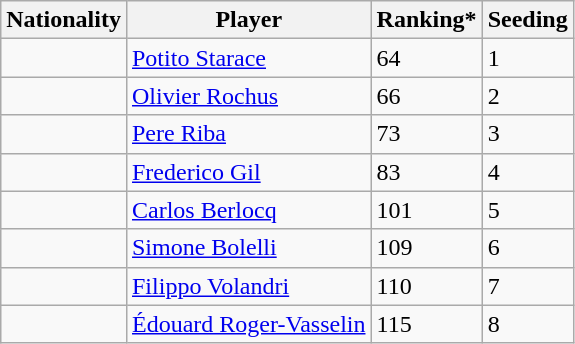<table class="wikitable" border="1">
<tr>
<th>Nationality</th>
<th>Player</th>
<th>Ranking*</th>
<th>Seeding</th>
</tr>
<tr>
<td></td>
<td><a href='#'>Potito Starace</a></td>
<td>64</td>
<td>1</td>
</tr>
<tr>
<td></td>
<td><a href='#'>Olivier Rochus</a></td>
<td>66</td>
<td>2</td>
</tr>
<tr>
<td></td>
<td><a href='#'>Pere Riba</a></td>
<td>73</td>
<td>3</td>
</tr>
<tr>
<td></td>
<td><a href='#'>Frederico Gil</a></td>
<td>83</td>
<td>4</td>
</tr>
<tr>
<td></td>
<td><a href='#'>Carlos Berlocq</a></td>
<td>101</td>
<td>5</td>
</tr>
<tr>
<td></td>
<td><a href='#'>Simone Bolelli</a></td>
<td>109</td>
<td>6</td>
</tr>
<tr>
<td></td>
<td><a href='#'>Filippo Volandri</a></td>
<td>110</td>
<td>7</td>
</tr>
<tr>
<td></td>
<td><a href='#'>Édouard Roger-Vasselin</a></td>
<td>115</td>
<td>8</td>
</tr>
</table>
